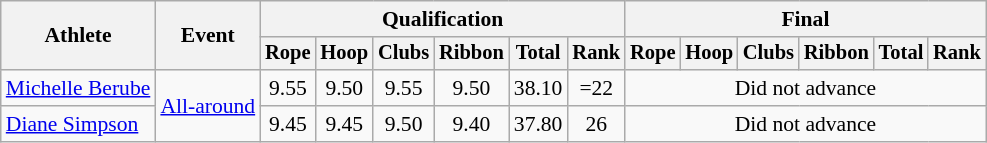<table class=wikitable style=font-size:90%;text-align:center>
<tr>
<th rowspan=2>Athlete</th>
<th rowspan=2>Event</th>
<th colspan=6>Qualification</th>
<th colspan=6>Final</th>
</tr>
<tr style=font-size:95%>
<th>Rope</th>
<th>Hoop</th>
<th>Clubs</th>
<th>Ribbon</th>
<th>Total</th>
<th>Rank</th>
<th>Rope</th>
<th>Hoop</th>
<th>Clubs</th>
<th>Ribbon</th>
<th>Total</th>
<th>Rank</th>
</tr>
<tr>
<td align=left><a href='#'>Michelle Berube</a></td>
<td align=left rowspan=2><a href='#'>All-around</a></td>
<td>9.55</td>
<td>9.50</td>
<td>9.55</td>
<td>9.50</td>
<td>38.10</td>
<td>=22</td>
<td colspan=6>Did not advance</td>
</tr>
<tr>
<td align=left><a href='#'>Diane Simpson</a></td>
<td>9.45</td>
<td>9.45</td>
<td>9.50</td>
<td>9.40</td>
<td>37.80</td>
<td>26</td>
<td colspan=6>Did not advance</td>
</tr>
</table>
